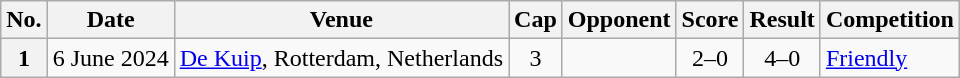<table class="wikitable sortable plainrowheaders">
<tr>
<th scope=col>No.</th>
<th scope=col>Date</th>
<th scope=col>Venue</th>
<th scope=col>Cap</th>
<th scope=col>Opponent</th>
<th scope=col>Score</th>
<th scope=col>Result</th>
<th scope=col>Competition</th>
</tr>
<tr>
<th scope=row>1</th>
<td>6 June 2024</td>
<td><a href='#'>De Kuip</a>, Rotterdam, Netherlands</td>
<td align="center">3</td>
<td></td>
<td align="center">2–0</td>
<td align="center">4–0</td>
<td><a href='#'>Friendly</a></td>
</tr>
</table>
